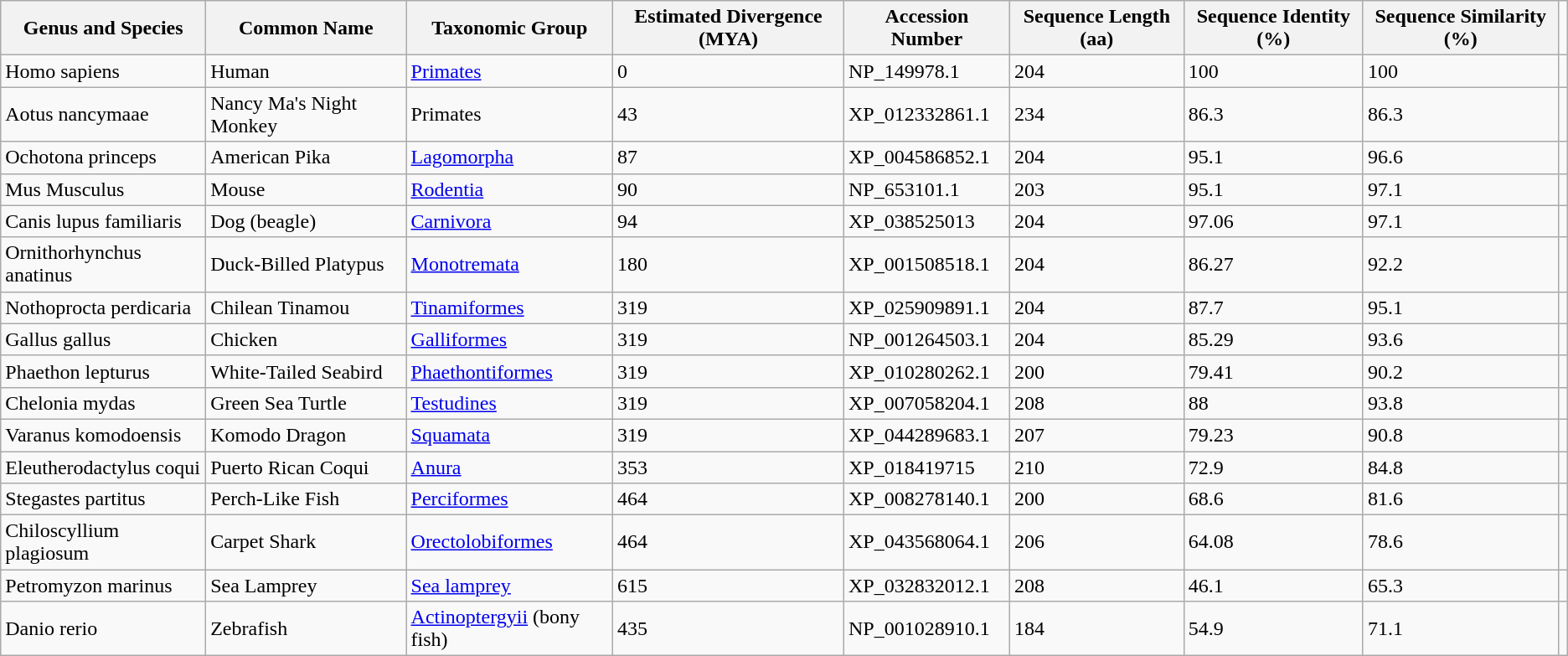<table class="wikitable">
<tr>
<th>Genus and Species</th>
<th>Common Name</th>
<th>Taxonomic Group</th>
<th>Estimated Divergence (MYA)</th>
<th>Accession Number</th>
<th>Sequence Length (aa)</th>
<th>Sequence Identity (%)</th>
<th>Sequence Similarity (%)</th>
</tr>
<tr>
<td>Homo sapiens</td>
<td>Human</td>
<td><a href='#'>Primates</a></td>
<td>0</td>
<td>NP_149978.1</td>
<td>204</td>
<td>100</td>
<td>100</td>
<td></td>
</tr>
<tr>
<td>Aotus nancymaae</td>
<td>Nancy Ma's Night Monkey</td>
<td>Primates</td>
<td>43</td>
<td>XP_012332861.1</td>
<td>234</td>
<td>86.3</td>
<td>86.3</td>
<td></td>
</tr>
<tr>
<td>Ochotona princeps</td>
<td>American Pika</td>
<td><a href='#'>Lagomorpha</a></td>
<td>87</td>
<td>XP_004586852.1</td>
<td>204</td>
<td>95.1</td>
<td>96.6</td>
<td></td>
</tr>
<tr>
<td>Mus Musculus</td>
<td>Mouse</td>
<td><a href='#'>Rodentia</a></td>
<td>90</td>
<td>NP_653101.1</td>
<td>203</td>
<td>95.1</td>
<td>97.1</td>
<td></td>
</tr>
<tr>
<td>Canis lupus familiaris</td>
<td>Dog (beagle)</td>
<td><a href='#'>Carnivora</a></td>
<td>94</td>
<td>XP_038525013</td>
<td>204</td>
<td>97.06</td>
<td>97.1</td>
<td></td>
</tr>
<tr>
<td>Ornithorhynchus anatinus</td>
<td>Duck-Billed Platypus</td>
<td><a href='#'>Monotremata</a>  </td>
<td>180</td>
<td>XP_001508518.1</td>
<td>204</td>
<td>86.27</td>
<td>92.2</td>
<td></td>
</tr>
<tr>
<td>Nothoprocta perdicaria</td>
<td>Chilean Tinamou</td>
<td><a href='#'>Tinamiformes</a></td>
<td>319</td>
<td>XP_025909891.1</td>
<td>204</td>
<td>87.7</td>
<td>95.1</td>
<td></td>
</tr>
<tr>
<td>Gallus gallus</td>
<td>Chicken</td>
<td><a href='#'>Galliformes</a>  </td>
<td>319</td>
<td>NP_001264503.1</td>
<td>204</td>
<td>85.29</td>
<td>93.6</td>
<td></td>
</tr>
<tr>
<td>Phaethon lepturus</td>
<td>White-Tailed Seabird</td>
<td><a href='#'>Phaethontiformes</a></td>
<td>319</td>
<td>XP_010280262.1</td>
<td>200</td>
<td>79.41</td>
<td>90.2</td>
<td></td>
</tr>
<tr>
<td>Chelonia mydas</td>
<td>Green Sea Turtle</td>
<td><a href='#'>Testudines</a></td>
<td>319</td>
<td>XP_007058204.1</td>
<td>208</td>
<td>88</td>
<td>93.8</td>
<td></td>
</tr>
<tr>
<td>Varanus komodoensis</td>
<td>Komodo Dragon</td>
<td><a href='#'>Squamata</a></td>
<td>319</td>
<td>XP_044289683.1</td>
<td>207</td>
<td>79.23</td>
<td>90.8</td>
<td></td>
</tr>
<tr>
<td>Eleutherodactylus coqui</td>
<td>Puerto Rican Coqui</td>
<td><a href='#'>Anura</a></td>
<td>353</td>
<td>XP_018419715</td>
<td>210</td>
<td>72.9</td>
<td>84.8</td>
<td></td>
</tr>
<tr>
<td>Stegastes partitus</td>
<td>Perch-Like Fish</td>
<td><a href='#'>Perciformes</a></td>
<td>464</td>
<td>XP_008278140.1</td>
<td>200</td>
<td>68.6</td>
<td>81.6</td>
<td></td>
</tr>
<tr>
<td>Chiloscyllium plagiosum</td>
<td>Carpet Shark</td>
<td><a href='#'>Orectolobiformes</a></td>
<td>464</td>
<td>XP_043568064.1</td>
<td>206</td>
<td>64.08</td>
<td>78.6</td>
<td></td>
</tr>
<tr>
<td>Petromyzon marinus</td>
<td>Sea Lamprey</td>
<td><a href='#'>Sea lamprey</a></td>
<td>615</td>
<td>XP_032832012.1</td>
<td>208</td>
<td>46.1</td>
<td>65.3</td>
<td></td>
</tr>
<tr>
<td>Danio rerio</td>
<td>Zebrafish</td>
<td><a href='#'>Actinoptergyii</a> (bony fish)</td>
<td>435</td>
<td>NP_001028910.1</td>
<td>184</td>
<td>54.9</td>
<td>71.1</td>
<td></td>
</tr>
</table>
